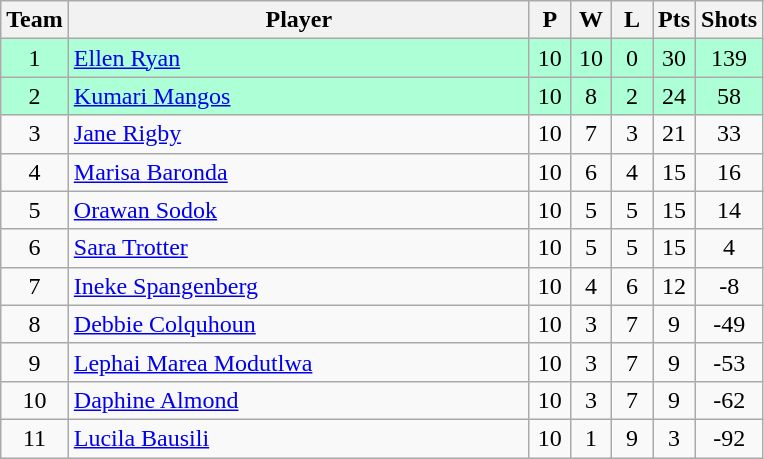<table class="wikitable" style="font-size: 100%">
<tr>
<th width=20>Team</th>
<th width=300>Player</th>
<th width=20>P</th>
<th width=20>W</th>
<th width=20>L</th>
<th width=20>Pts</th>
<th width=20>Shots</th>
</tr>
<tr align=center style="background: #ADFFD6;">
<td>1</td>
<td align="left"> <a href='#'>Ellen Ryan</a></td>
<td>10</td>
<td>10</td>
<td>0</td>
<td>30</td>
<td>139</td>
</tr>
<tr align=center style="background: #ADFFD6;">
<td>2</td>
<td align="left"> <a href='#'>Kumari Mangos</a></td>
<td>10</td>
<td>8</td>
<td>2</td>
<td>24</td>
<td>58</td>
</tr>
<tr align=center>
<td>3</td>
<td align="left"> <a href='#'>Jane Rigby</a></td>
<td>10</td>
<td>7</td>
<td>3</td>
<td>21</td>
<td>33</td>
</tr>
<tr align=center>
<td>4</td>
<td align="left"> <a href='#'>Marisa Baronda</a></td>
<td>10</td>
<td>6</td>
<td>4</td>
<td>15</td>
<td>16</td>
</tr>
<tr align=center>
<td>5</td>
<td align="left"> <a href='#'>Orawan Sodok</a></td>
<td>10</td>
<td>5</td>
<td>5</td>
<td>15</td>
<td>14</td>
</tr>
<tr align=center>
<td>6</td>
<td align="left"> <a href='#'>Sara Trotter</a></td>
<td>10</td>
<td>5</td>
<td>5</td>
<td>15</td>
<td>4</td>
</tr>
<tr align=center>
<td>7</td>
<td align="left"> <a href='#'>Ineke Spangenberg</a></td>
<td>10</td>
<td>4</td>
<td>6</td>
<td>12</td>
<td>-8</td>
</tr>
<tr align=center>
<td>8</td>
<td align="left"> <a href='#'>Debbie Colquhoun</a></td>
<td>10</td>
<td>3</td>
<td>7</td>
<td>9</td>
<td>-49</td>
</tr>
<tr align=center>
<td>9</td>
<td align="left"> <a href='#'>Lephai Marea Modutlwa</a></td>
<td>10</td>
<td>3</td>
<td>7</td>
<td>9</td>
<td>-53</td>
</tr>
<tr align=center>
<td>10</td>
<td align="left"> <a href='#'>Daphine Almond</a></td>
<td>10</td>
<td>3</td>
<td>7</td>
<td>9</td>
<td>-62</td>
</tr>
<tr align=center>
<td>11</td>
<td align="left"> <a href='#'>Lucila Bausili</a></td>
<td>10</td>
<td>1</td>
<td>9</td>
<td>3</td>
<td>-92</td>
</tr>
</table>
